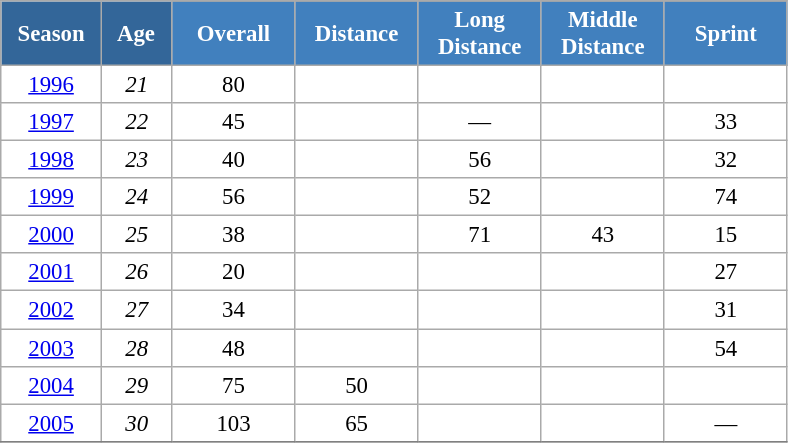<table class="wikitable" style="font-size:95%; text-align:center; border:grey solid 1px; border-collapse:collapse; background:#ffffff;">
<tr>
<th style="background-color:#369; color:white; width:60px;" rowspan="2"> Season </th>
<th style="background-color:#369; color:white; width:40px;" rowspan="2"> Age </th>
</tr>
<tr>
<th style="background-color:#4180be; color:white; width:75px;">Overall</th>
<th style="background-color:#4180be; color:white; width:75px;">Distance</th>
<th style="background-color:#4180be; color:white; width:75px;">Long Distance</th>
<th style="background-color:#4180be; color:white; width:75px;">Middle Distance</th>
<th style="background-color:#4180be; color:white; width:75px;">Sprint</th>
</tr>
<tr>
<td><a href='#'>1996</a></td>
<td><em>21</em></td>
<td>80</td>
<td></td>
<td></td>
<td></td>
<td></td>
</tr>
<tr>
<td><a href='#'>1997</a></td>
<td><em>22</em></td>
<td>45</td>
<td></td>
<td>—</td>
<td></td>
<td>33</td>
</tr>
<tr>
<td><a href='#'>1998</a></td>
<td><em>23</em></td>
<td>40</td>
<td></td>
<td>56</td>
<td></td>
<td>32</td>
</tr>
<tr>
<td><a href='#'>1999</a></td>
<td><em>24</em></td>
<td>56</td>
<td></td>
<td>52</td>
<td></td>
<td>74</td>
</tr>
<tr>
<td><a href='#'>2000</a></td>
<td><em>25</em></td>
<td>38</td>
<td></td>
<td>71</td>
<td>43</td>
<td>15</td>
</tr>
<tr>
<td><a href='#'>2001</a></td>
<td><em>26</em></td>
<td>20</td>
<td></td>
<td></td>
<td></td>
<td>27</td>
</tr>
<tr>
<td><a href='#'>2002</a></td>
<td><em>27</em></td>
<td>34</td>
<td></td>
<td></td>
<td></td>
<td>31</td>
</tr>
<tr>
<td><a href='#'>2003</a></td>
<td><em>28</em></td>
<td>48</td>
<td></td>
<td></td>
<td></td>
<td>54</td>
</tr>
<tr>
<td><a href='#'>2004</a></td>
<td><em>29</em></td>
<td>75</td>
<td>50</td>
<td></td>
<td></td>
<td></td>
</tr>
<tr>
<td><a href='#'>2005</a></td>
<td><em>30</em></td>
<td>103</td>
<td>65</td>
<td></td>
<td></td>
<td>—</td>
</tr>
<tr>
</tr>
</table>
